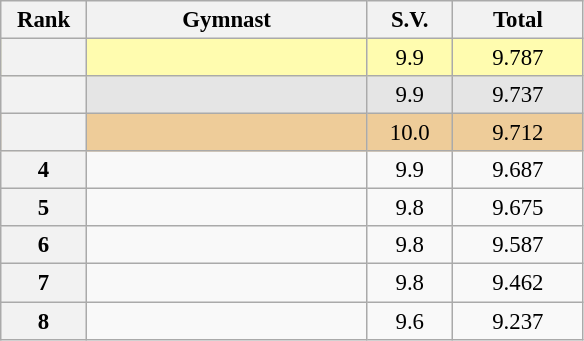<table class="wikitable sortable" style="text-align:center; font-size:95%">
<tr>
<th scope="col" style="width:50px;">Rank</th>
<th scope="col" style="width:180px;">Gymnast</th>
<th scope="col" style="width:50px;">S.V.</th>
<th scope="col" style="width:80px;">Total</th>
</tr>
<tr style="background:#fffcaf;">
<th scope=row style="text-align:center"></th>
<td style="text-align:left;"></td>
<td>9.9</td>
<td>9.787</td>
</tr>
<tr style="background:#e5e5e5;">
<th scope=row style="text-align:center"></th>
<td style="text-align:left;"></td>
<td>9.9</td>
<td>9.737</td>
</tr>
<tr style="background:#ec9;">
<th scope=row style="text-align:center"></th>
<td style="text-align:left;"></td>
<td>10.0</td>
<td>9.712</td>
</tr>
<tr>
<th scope=row style="text-align:center">4</th>
<td style="text-align:left;"></td>
<td>9.9</td>
<td>9.687</td>
</tr>
<tr>
<th scope=row style="text-align:center">5</th>
<td style="text-align:left;"></td>
<td>9.8</td>
<td>9.675</td>
</tr>
<tr>
<th scope=row style="text-align:center">6</th>
<td style="text-align:left;"></td>
<td>9.8</td>
<td>9.587</td>
</tr>
<tr>
<th scope=row style="text-align:center">7</th>
<td style="text-align:left;"></td>
<td>9.8</td>
<td>9.462</td>
</tr>
<tr>
<th scope=row style="text-align:center">8</th>
<td style="text-align:left;"></td>
<td>9.6</td>
<td>9.237</td>
</tr>
</table>
